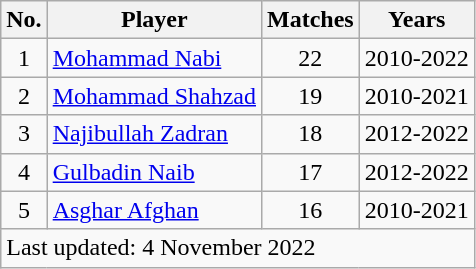<table class="wikitable" style="text-align: left;">
<tr>
<th>No.</th>
<th>Player</th>
<th>Matches</th>
<th>Years</th>
</tr>
<tr>
<td align=center>1</td>
<td><a href='#'>Mohammad Nabi</a></td>
<td align=center>22</td>
<td>2010-2022</td>
</tr>
<tr>
<td align=center>2</td>
<td><a href='#'>Mohammad Shahzad</a></td>
<td align=center>19</td>
<td>2010-2021</td>
</tr>
<tr>
<td align=center>3</td>
<td><a href='#'>Najibullah Zadran</a></td>
<td align=center>18</td>
<td>2012-2022</td>
</tr>
<tr>
<td align=center>4</td>
<td><a href='#'>Gulbadin Naib</a></td>
<td align=center>17</td>
<td>2012-2022</td>
</tr>
<tr>
<td align=center>5</td>
<td><a href='#'>Asghar Afghan</a></td>
<td align=center>16</td>
<td>2010-2021</td>
</tr>
<tr>
<td colspan="7">Last updated: 4 November 2022</td>
</tr>
</table>
